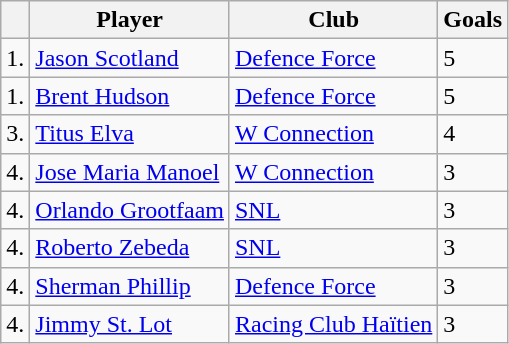<table class="wikitable">
<tr>
<th></th>
<th>Player</th>
<th>Club</th>
<th>Goals</th>
</tr>
<tr>
<td>1.</td>
<td> <a href='#'>Jason Scotland</a></td>
<td><a href='#'>Defence Force</a></td>
<td>5</td>
</tr>
<tr>
<td>1.</td>
<td> <a href='#'>Brent Hudson</a></td>
<td><a href='#'>Defence Force</a></td>
<td>5</td>
</tr>
<tr>
<td>3.</td>
<td> <a href='#'>Titus Elva</a></td>
<td><a href='#'>W Connection</a></td>
<td>4</td>
</tr>
<tr>
<td>4.</td>
<td> <a href='#'>Jose Maria Manoel</a></td>
<td><a href='#'>W Connection</a></td>
<td>3</td>
</tr>
<tr>
<td>4.</td>
<td> <a href='#'>Orlando Grootfaam</a></td>
<td><a href='#'>SNL</a></td>
<td>3</td>
</tr>
<tr>
<td>4.</td>
<td> <a href='#'>Roberto Zebeda</a></td>
<td><a href='#'>SNL</a></td>
<td>3</td>
</tr>
<tr>
<td>4.</td>
<td> <a href='#'>Sherman Phillip</a></td>
<td><a href='#'>Defence Force</a></td>
<td>3</td>
</tr>
<tr>
<td>4.</td>
<td> <a href='#'>Jimmy St. Lot</a></td>
<td><a href='#'>Racing Club Haïtien</a></td>
<td>3</td>
</tr>
</table>
